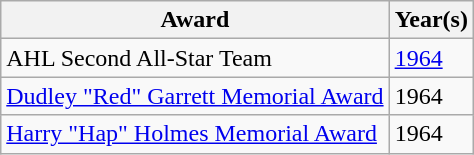<table class="wikitable">
<tr>
<th>Award</th>
<th>Year(s)</th>
</tr>
<tr>
<td>AHL Second All-Star Team</td>
<td><a href='#'>1964</a></td>
</tr>
<tr>
<td><a href='#'>Dudley "Red" Garrett Memorial Award</a></td>
<td>1964</td>
</tr>
<tr>
<td><a href='#'>Harry "Hap" Holmes Memorial Award</a></td>
<td>1964</td>
</tr>
</table>
